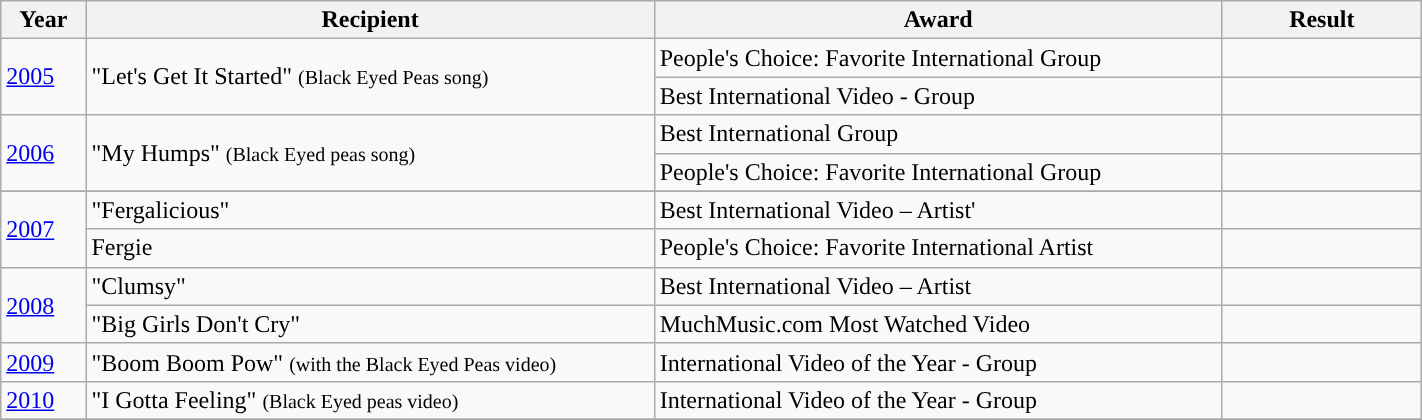<table style="width: 75%;" class="wikitable">
<tr>
<th style="width:6%;"><strong>Year</strong></th>
<th style="width:40%;"><strong>Recipient</strong></th>
<th style="width:40%;"><strong>Award</strong></th>
<th style="width:14%;"><strong>Result</strong></th>
</tr>
<tr>
<td rowspan=2><a href='#'>2005</a></td>
<td rowspan=2>"Let's Get It Started" <small>(Black Eyed Peas song)</small></td>
<td>People's Choice: Favorite International Group</td>
<td></td>
</tr>
<tr>
<td>Best International Video - Group</td>
<td></td>
</tr>
<tr>
<td rowspan=2><a href='#'>2006</a></td>
<td rowspan=2>"My Humps" <small>(Black Eyed peas song)</small></td>
<td>Best International Group</td>
<td></td>
</tr>
<tr>
<td>People's Choice: Favorite International Group</td>
<td></td>
</tr>
<tr>
</tr>
<tr>
<td rowspan="2"><a href='#'>2007</a></td>
<td rowspan="1" style="text-align:left;">"Fergalicious"</td>
<td>Best International Video – Artist'</td>
<td></td>
</tr>
<tr>
<td rowspan="1" style="text-align:left;">Fergie</td>
<td>People's Choice: Favorite International Artist</td>
<td></td>
</tr>
<tr>
<td rowspan="2"><a href='#'>2008</a></td>
<td rowspan="1" style="text-align:left;">"Clumsy"</td>
<td>Best International Video – Artist</td>
<td></td>
</tr>
<tr>
<td rowspan="1" style="text-align:left;">"Big Girls Don't Cry"</td>
<td>MuchMusic.com Most Watched Video</td>
<td></td>
</tr>
<tr>
<td><a href='#'>2009</a></td>
<td>"Boom Boom Pow" <small>(with the Black Eyed Peas video)</small></td>
<td>International Video of the Year - Group</td>
<td></td>
</tr>
<tr>
<td><a href='#'>2010</a></td>
<td>"I Gotta Feeling" <small>(Black Eyed peas video)</small></td>
<td>International Video of the Year - Group</td>
<td></td>
</tr>
<tr>
</tr>
</table>
